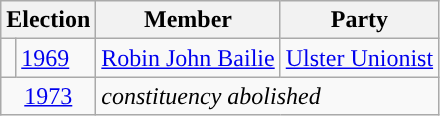<table class="wikitable">
<tr>
<th colspan="2">Election</th>
<th>Member</th>
<th>Party</th>
</tr>
<tr>
<td style="background-color: "></td>
<td><a href='#'>1969</a></td>
<td><a href='#'>Robin John Bailie</a></td>
<td><a href='#'>Ulster Unionist</a></td>
</tr>
<tr>
<td colspan="2" align="center"><a href='#'>1973</a></td>
<td colspan="2"><em>constituency abolished</em></td>
</tr>
</table>
